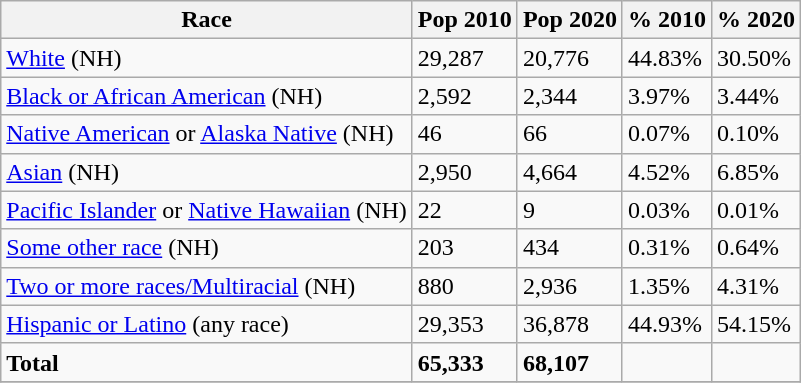<table class="wikitable">
<tr>
<th>Race</th>
<th>Pop 2010</th>
<th>Pop 2020</th>
<th>% 2010</th>
<th>% 2020</th>
</tr>
<tr>
<td><a href='#'>White</a> (NH)</td>
<td>29,287</td>
<td>20,776</td>
<td>44.83%</td>
<td>30.50%</td>
</tr>
<tr>
<td><a href='#'>Black or African American</a> (NH)</td>
<td>2,592</td>
<td>2,344</td>
<td>3.97%</td>
<td>3.44%</td>
</tr>
<tr>
<td><a href='#'>Native American</a> or <a href='#'>Alaska Native</a> (NH)</td>
<td>46</td>
<td>66</td>
<td>0.07%</td>
<td>0.10%</td>
</tr>
<tr>
<td><a href='#'>Asian</a> (NH)</td>
<td>2,950</td>
<td>4,664</td>
<td>4.52%</td>
<td>6.85%</td>
</tr>
<tr>
<td><a href='#'>Pacific Islander</a> or <a href='#'>Native Hawaiian</a> (NH)</td>
<td>22</td>
<td>9</td>
<td>0.03%</td>
<td>0.01%</td>
</tr>
<tr>
<td><a href='#'>Some other race</a> (NH)</td>
<td>203</td>
<td>434</td>
<td>0.31%</td>
<td>0.64%</td>
</tr>
<tr>
<td><a href='#'>Two or more races/Multiracial</a> (NH)</td>
<td>880</td>
<td>2,936</td>
<td>1.35%</td>
<td>4.31%</td>
</tr>
<tr>
<td><a href='#'>Hispanic or Latino</a> (any race)</td>
<td>29,353</td>
<td>36,878</td>
<td>44.93%</td>
<td>54.15%</td>
</tr>
<tr>
<td><strong>Total</strong></td>
<td><strong>65,333</strong></td>
<td><strong>68,107</strong></td>
<td></td>
<td></td>
</tr>
<tr>
</tr>
</table>
